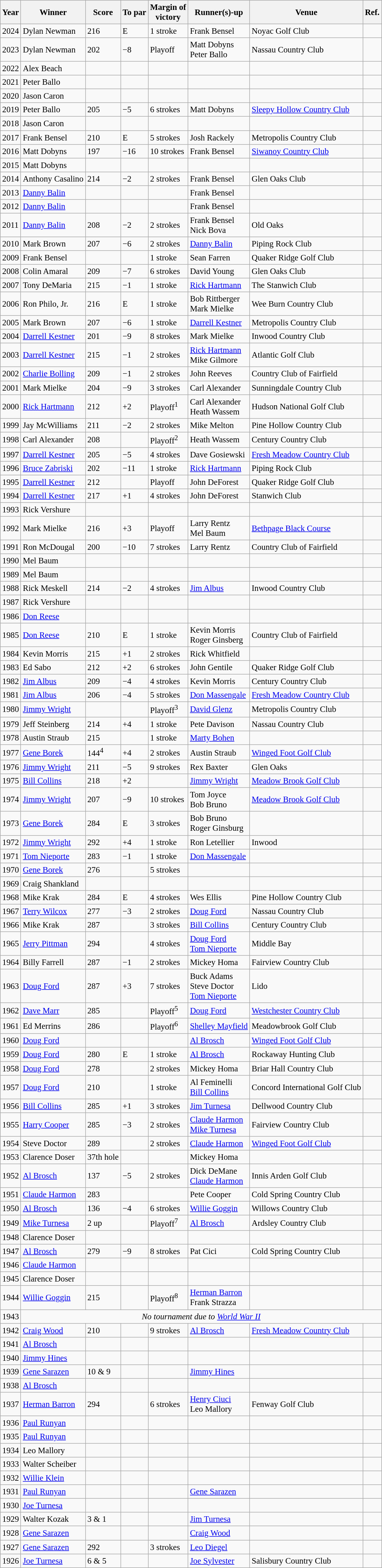<table class="wikitable" style="font-size:95%">
<tr>
<th>Year</th>
<th>Winner</th>
<th>Score</th>
<th>To par</th>
<th>Margin of<br>victory</th>
<th>Runner(s)-up</th>
<th>Venue</th>
<th>Ref.</th>
</tr>
<tr>
<td>2024</td>
<td>Dylan Newman</td>
<td>216</td>
<td>E</td>
<td>1 stroke</td>
<td>Frank Bensel</td>
<td>Noyac Golf Club</td>
<td></td>
</tr>
<tr>
<td>2023</td>
<td>Dylan Newman</td>
<td>202</td>
<td>−8</td>
<td>Playoff</td>
<td>Matt Dobyns<br>Peter Ballo</td>
<td>Nassau Country Club</td>
<td></td>
</tr>
<tr>
<td>2022</td>
<td>Alex Beach</td>
<td></td>
<td></td>
<td></td>
<td></td>
<td></td>
<td></td>
</tr>
<tr>
<td>2021</td>
<td>Peter Ballo</td>
<td></td>
<td></td>
<td></td>
<td></td>
<td></td>
<td></td>
</tr>
<tr>
<td>2020</td>
<td>Jason Caron</td>
<td></td>
<td></td>
<td></td>
<td></td>
<td></td>
<td></td>
</tr>
<tr>
<td>2019</td>
<td>Peter Ballo</td>
<td>205</td>
<td>−5</td>
<td>6 strokes</td>
<td>Matt Dobyns</td>
<td><a href='#'>Sleepy Hollow Country Club</a></td>
<td></td>
</tr>
<tr>
<td>2018</td>
<td>Jason Caron</td>
<td></td>
<td></td>
<td></td>
<td></td>
<td></td>
<td></td>
</tr>
<tr>
<td>2017</td>
<td>Frank Bensel</td>
<td>210</td>
<td>E</td>
<td>5 strokes</td>
<td>Josh Rackely</td>
<td>Metropolis Country Club</td>
<td></td>
</tr>
<tr>
<td>2016</td>
<td>Matt Dobyns</td>
<td>197</td>
<td>−16</td>
<td>10 strokes</td>
<td>Frank Bensel</td>
<td><a href='#'>Siwanoy Country Club</a></td>
<td></td>
</tr>
<tr>
<td>2015</td>
<td>Matt Dobyns</td>
<td></td>
<td></td>
<td></td>
<td></td>
<td></td>
<td></td>
</tr>
<tr>
<td>2014</td>
<td>Anthony Casalino</td>
<td>214</td>
<td>−2</td>
<td>2 strokes</td>
<td>Frank Bensel</td>
<td>Glen Oaks Club</td>
<td></td>
</tr>
<tr>
<td>2013</td>
<td><a href='#'>Danny Balin</a></td>
<td></td>
<td></td>
<td></td>
<td>Frank Bensel</td>
<td></td>
<td></td>
</tr>
<tr>
<td>2012</td>
<td><a href='#'>Danny Balin</a></td>
<td></td>
<td></td>
<td></td>
<td>Frank Bensel</td>
<td></td>
<td></td>
</tr>
<tr>
<td>2011</td>
<td><a href='#'>Danny Balin</a></td>
<td>208</td>
<td>−2</td>
<td>2 strokes</td>
<td>Frank Bensel<br>Nick Bova</td>
<td>Old Oaks</td>
<td></td>
</tr>
<tr>
<td>2010</td>
<td>Mark Brown</td>
<td>207</td>
<td>−6</td>
<td>2 strokes</td>
<td><a href='#'>Danny Balin</a></td>
<td>Piping Rock Club</td>
<td></td>
</tr>
<tr>
<td>2009</td>
<td>Frank Bensel</td>
<td></td>
<td></td>
<td>1 stroke</td>
<td>Sean Farren</td>
<td>Quaker Ridge Golf Club</td>
<td></td>
</tr>
<tr>
<td>2008</td>
<td>Colin Amaral</td>
<td>209</td>
<td>−7</td>
<td>6 strokes</td>
<td>David Young</td>
<td>Glen Oaks Club</td>
<td></td>
</tr>
<tr>
<td>2007</td>
<td>Tony DeMaria</td>
<td>215</td>
<td>−1</td>
<td>1 stroke</td>
<td><a href='#'>Rick Hartmann</a></td>
<td>The Stanwich Club</td>
<td></td>
</tr>
<tr>
<td>2006</td>
<td>Ron Philo, Jr.</td>
<td>216</td>
<td>E</td>
<td>1 stroke</td>
<td>Bob Rittberger<br>Mark Mielke</td>
<td>Wee Burn Country Club</td>
<td></td>
</tr>
<tr>
<td>2005</td>
<td>Mark Brown</td>
<td>207</td>
<td>−6</td>
<td>1 stroke</td>
<td><a href='#'>Darrell Kestner</a></td>
<td>Metropolis Country Club</td>
<td></td>
</tr>
<tr>
<td>2004</td>
<td><a href='#'>Darrell Kestner</a></td>
<td>201</td>
<td>−9</td>
<td>8 strokes</td>
<td>Mark Mielke</td>
<td>Inwood Country Club</td>
<td></td>
</tr>
<tr>
<td>2003</td>
<td><a href='#'>Darrell Kestner</a></td>
<td>215</td>
<td>−1</td>
<td>2 strokes</td>
<td><a href='#'>Rick Hartmann</a><br>Mike Gilmore</td>
<td>Atlantic Golf Club</td>
<td></td>
</tr>
<tr>
<td>2002</td>
<td><a href='#'>Charlie Bolling</a></td>
<td>209</td>
<td>−1</td>
<td>2 strokes</td>
<td>John Reeves</td>
<td>Country Club of Fairfield</td>
<td></td>
</tr>
<tr>
<td>2001</td>
<td>Mark Mielke</td>
<td>204</td>
<td>−9</td>
<td>3 strokes</td>
<td>Carl Alexander</td>
<td>Sunningdale Country Club</td>
<td></td>
</tr>
<tr>
<td>2000</td>
<td><a href='#'>Rick Hartmann</a></td>
<td>212</td>
<td>+2</td>
<td>Playoff<sup>1</sup></td>
<td>Carl Alexander<br>Heath Wassem</td>
<td>Hudson National Golf Club</td>
<td></td>
</tr>
<tr>
<td>1999</td>
<td>Jay McWilliams</td>
<td>211</td>
<td>−2</td>
<td>2 strokes</td>
<td>Mike Melton</td>
<td>Pine Hollow Country Club</td>
<td></td>
</tr>
<tr>
<td>1998</td>
<td>Carl Alexander</td>
<td>208</td>
<td></td>
<td>Playoff<sup>2</sup></td>
<td>Heath Wassem</td>
<td>Century Country Club</td>
<td></td>
</tr>
<tr>
<td>1997</td>
<td><a href='#'>Darrell Kestner</a></td>
<td>205</td>
<td>−5</td>
<td>4 strokes</td>
<td>Dave Gosiewski</td>
<td><a href='#'>Fresh Meadow Country Club</a></td>
<td></td>
</tr>
<tr>
<td>1996</td>
<td><a href='#'>Bruce Zabriski</a></td>
<td>202</td>
<td>−11</td>
<td>1 stroke</td>
<td><a href='#'>Rick Hartmann</a></td>
<td>Piping Rock Club</td>
<td></td>
</tr>
<tr>
<td>1995</td>
<td><a href='#'>Darrell Kestner</a></td>
<td>212</td>
<td></td>
<td>Playoff</td>
<td>John DeForest</td>
<td>Quaker Ridge Golf Club</td>
<td></td>
</tr>
<tr>
<td>1994</td>
<td><a href='#'>Darrell Kestner</a></td>
<td>217</td>
<td>+1</td>
<td>4 strokes</td>
<td>John DeForest</td>
<td>Stanwich Club</td>
<td></td>
</tr>
<tr>
<td>1993</td>
<td>Rick Vershure</td>
<td></td>
<td></td>
<td></td>
<td></td>
<td></td>
<td></td>
</tr>
<tr>
<td>1992</td>
<td>Mark Mielke</td>
<td>216</td>
<td>+3</td>
<td>Playoff</td>
<td>Larry Rentz<br>Mel Baum</td>
<td><a href='#'>Bethpage Black Course</a></td>
<td></td>
</tr>
<tr>
<td>1991</td>
<td>Ron McDougal</td>
<td>200</td>
<td>−10</td>
<td>7 strokes</td>
<td>Larry Rentz</td>
<td>Country Club of Fairfield</td>
<td></td>
</tr>
<tr>
<td>1990</td>
<td>Mel Baum</td>
<td></td>
<td></td>
<td></td>
<td></td>
<td></td>
<td></td>
</tr>
<tr>
<td>1989</td>
<td>Mel Baum</td>
<td></td>
<td></td>
<td></td>
<td></td>
<td></td>
<td></td>
</tr>
<tr>
<td>1988</td>
<td>Rick Meskell</td>
<td>214</td>
<td>−2</td>
<td>4 strokes</td>
<td><a href='#'>Jim Albus</a></td>
<td>Inwood Country Club</td>
<td></td>
</tr>
<tr>
<td>1987</td>
<td>Rick Vershure</td>
<td></td>
<td></td>
<td></td>
<td></td>
<td></td>
<td></td>
</tr>
<tr>
<td>1986</td>
<td><a href='#'>Don Reese</a></td>
<td></td>
<td></td>
<td></td>
<td></td>
<td></td>
<td></td>
</tr>
<tr>
<td>1985</td>
<td><a href='#'>Don Reese</a></td>
<td>210</td>
<td>E</td>
<td>1 stroke</td>
<td>Kevin Morris<br>Roger Ginsberg</td>
<td>Country Club of Fairfield</td>
<td></td>
</tr>
<tr>
<td>1984</td>
<td>Kevin Morris</td>
<td>215</td>
<td>+1</td>
<td>2 strokes</td>
<td>Rick Whitfield</td>
<td></td>
<td></td>
</tr>
<tr>
<td>1983</td>
<td>Ed Sabo</td>
<td>212</td>
<td>+2</td>
<td>6 strokes</td>
<td>John Gentile</td>
<td>Quaker Ridge Golf Club</td>
<td></td>
</tr>
<tr>
<td>1982</td>
<td><a href='#'>Jim Albus</a></td>
<td>209</td>
<td>−4</td>
<td>4 strokes</td>
<td>Kevin Morris</td>
<td>Century Country Club</td>
<td></td>
</tr>
<tr>
<td>1981</td>
<td><a href='#'>Jim Albus</a></td>
<td>206</td>
<td>−4</td>
<td>5 strokes</td>
<td><a href='#'>Don Massengale</a></td>
<td><a href='#'>Fresh Meadow Country Club</a></td>
<td></td>
</tr>
<tr>
<td>1980</td>
<td><a href='#'>Jimmy Wright</a></td>
<td></td>
<td></td>
<td>Playoff<sup>3</sup></td>
<td><a href='#'>David Glenz</a></td>
<td>Metropolis Country Club</td>
<td></td>
</tr>
<tr>
<td>1979</td>
<td>Jeff Steinberg</td>
<td>214</td>
<td>+4</td>
<td>1 stroke</td>
<td>Pete Davison</td>
<td>Nassau Country Club</td>
<td></td>
</tr>
<tr>
<td>1978</td>
<td>Austin Straub</td>
<td>215</td>
<td></td>
<td>1 stroke</td>
<td><a href='#'>Marty Bohen</a></td>
<td></td>
<td></td>
</tr>
<tr>
<td>1977</td>
<td><a href='#'>Gene Borek</a></td>
<td>144<sup>4</sup></td>
<td>+4</td>
<td>2 strokes</td>
<td>Austin Straub</td>
<td><a href='#'>Winged Foot Golf Club</a></td>
<td></td>
</tr>
<tr>
<td>1976</td>
<td><a href='#'>Jimmy Wright</a></td>
<td>211</td>
<td>−5</td>
<td>9 strokes</td>
<td>Rex Baxter</td>
<td>Glen Oaks</td>
<td></td>
</tr>
<tr>
<td>1975</td>
<td><a href='#'>Bill Collins</a></td>
<td>218</td>
<td>+2</td>
<td></td>
<td><a href='#'>Jimmy Wright</a></td>
<td><a href='#'>Meadow Brook Golf Club</a></td>
<td></td>
</tr>
<tr>
<td>1974</td>
<td><a href='#'>Jimmy Wright</a></td>
<td>207</td>
<td>−9</td>
<td>10 strokes</td>
<td>Tom Joyce<br>Bob Bruno</td>
<td><a href='#'>Meadow Brook Golf Club</a></td>
<td></td>
</tr>
<tr>
<td>1973</td>
<td><a href='#'>Gene Borek</a></td>
<td>284</td>
<td>E</td>
<td>3 strokes</td>
<td>Bob Bruno<br>Roger Ginsburg</td>
<td></td>
<td></td>
</tr>
<tr>
<td>1972</td>
<td><a href='#'>Jimmy Wright</a></td>
<td>292</td>
<td>+4</td>
<td>1 stroke</td>
<td>Ron Letellier</td>
<td>Inwood</td>
<td></td>
</tr>
<tr>
<td>1971</td>
<td><a href='#'>Tom Nieporte</a></td>
<td>283</td>
<td>−1</td>
<td>1 stroke</td>
<td><a href='#'>Don Massengale</a></td>
<td></td>
<td></td>
</tr>
<tr>
<td>1970</td>
<td><a href='#'>Gene Borek</a></td>
<td>276</td>
<td></td>
<td>5 strokes</td>
<td></td>
<td></td>
<td></td>
</tr>
<tr>
<td>1969</td>
<td>Craig Shankland</td>
<td></td>
<td></td>
<td></td>
<td></td>
<td></td>
<td></td>
</tr>
<tr>
<td>1968</td>
<td>Mike Krak</td>
<td>284</td>
<td>E</td>
<td>4 strokes</td>
<td>Wes Ellis</td>
<td>Pine Hollow Country Club</td>
<td></td>
</tr>
<tr>
<td>1967</td>
<td><a href='#'>Terry Wilcox</a></td>
<td>277</td>
<td>−3</td>
<td>2 strokes</td>
<td><a href='#'>Doug Ford</a></td>
<td>Nassau Country Club</td>
<td></td>
</tr>
<tr>
<td>1966</td>
<td>Mike Krak</td>
<td>287</td>
<td></td>
<td>3 strokes</td>
<td><a href='#'>Bill Collins</a></td>
<td>Century Country Club</td>
<td></td>
</tr>
<tr>
<td>1965</td>
<td><a href='#'>Jerry Pittman</a></td>
<td>294</td>
<td></td>
<td>4 strokes</td>
<td><a href='#'>Doug Ford</a><br><a href='#'>Tom Nieporte</a></td>
<td>Middle Bay</td>
<td></td>
</tr>
<tr>
<td>1964</td>
<td>Billy Farrell</td>
<td>287</td>
<td>−1</td>
<td>2 strokes</td>
<td>Mickey Homa</td>
<td>Fairview Country Club</td>
<td></td>
</tr>
<tr>
<td>1963</td>
<td><a href='#'>Doug Ford</a></td>
<td>287</td>
<td>+3</td>
<td>7 strokes</td>
<td>Buck Adams<br>Steve Doctor<br><a href='#'>Tom Nieporte</a></td>
<td>Lido</td>
<td></td>
</tr>
<tr>
<td>1962</td>
<td><a href='#'>Dave Marr</a></td>
<td>285</td>
<td></td>
<td>Playoff<sup>5</sup></td>
<td><a href='#'>Doug Ford</a></td>
<td><a href='#'>Westchester Country Club</a></td>
<td></td>
</tr>
<tr>
<td>1961</td>
<td>Ed Merrins</td>
<td>286</td>
<td></td>
<td>Playoff<sup>6</sup></td>
<td><a href='#'>Shelley Mayfield</a></td>
<td>Meadowbrook Golf Club</td>
<td></td>
</tr>
<tr>
<td>1960</td>
<td><a href='#'>Doug Ford</a></td>
<td></td>
<td></td>
<td></td>
<td><a href='#'>Al Brosch</a></td>
<td><a href='#'>Winged Foot Golf Club</a></td>
<td></td>
</tr>
<tr>
<td>1959</td>
<td><a href='#'>Doug Ford</a></td>
<td>280</td>
<td>E</td>
<td>1 stroke</td>
<td><a href='#'>Al Brosch</a></td>
<td>Rockaway Hunting Club</td>
<td></td>
</tr>
<tr>
<td>1958</td>
<td><a href='#'>Doug Ford</a></td>
<td>278</td>
<td></td>
<td>2 strokes</td>
<td>Mickey Homa</td>
<td>Briar Hall Country Club</td>
<td></td>
</tr>
<tr>
<td>1957</td>
<td><a href='#'>Doug Ford</a></td>
<td>210</td>
<td></td>
<td>1 stroke</td>
<td>Al Feminelli<br><a href='#'>Bill Collins</a></td>
<td>Concord International Golf Club</td>
<td></td>
</tr>
<tr>
<td>1956</td>
<td><a href='#'>Bill Collins</a></td>
<td>285</td>
<td>+1</td>
<td>3 strokes</td>
<td><a href='#'>Jim Turnesa</a></td>
<td>Dellwood Country Club</td>
<td></td>
</tr>
<tr>
<td>1955</td>
<td><a href='#'>Harry Cooper</a></td>
<td>285</td>
<td>−3</td>
<td>2 strokes</td>
<td><a href='#'>Claude Harmon</a><br><a href='#'>Mike Turnesa</a></td>
<td>Fairview Country Club</td>
<td></td>
</tr>
<tr>
<td>1954</td>
<td>Steve Doctor</td>
<td>289</td>
<td></td>
<td>2 strokes</td>
<td><a href='#'>Claude Harmon</a></td>
<td><a href='#'>Winged Foot Golf Club</a></td>
<td></td>
</tr>
<tr>
<td>1953</td>
<td>Clarence Doser</td>
<td>37th hole</td>
<td></td>
<td></td>
<td>Mickey Homa</td>
<td></td>
<td></td>
</tr>
<tr>
<td>1952</td>
<td><a href='#'>Al Brosch</a></td>
<td>137</td>
<td>−5</td>
<td>2 strokes</td>
<td>Dick DeMane<br><a href='#'>Claude Harmon</a></td>
<td>Innis Arden Golf Club</td>
<td></td>
</tr>
<tr>
<td>1951</td>
<td><a href='#'>Claude Harmon</a></td>
<td>283</td>
<td></td>
<td></td>
<td>Pete Cooper</td>
<td>Cold Spring Country Club</td>
<td></td>
</tr>
<tr>
<td>1950</td>
<td><a href='#'>Al Brosch</a></td>
<td>136</td>
<td>−4</td>
<td>6 strokes</td>
<td><a href='#'>Willie Goggin</a></td>
<td>Willows Country Club</td>
<td></td>
</tr>
<tr>
<td>1949</td>
<td><a href='#'>Mike Turnesa</a></td>
<td>2 up</td>
<td></td>
<td>Playoff<sup>7</sup></td>
<td><a href='#'>Al Brosch</a></td>
<td>Ardsley Country Club</td>
<td></td>
</tr>
<tr>
<td>1948</td>
<td>Clarence Doser</td>
<td></td>
<td></td>
<td></td>
<td></td>
<td></td>
<td></td>
</tr>
<tr>
<td>1947</td>
<td><a href='#'>Al Brosch</a></td>
<td>279</td>
<td>−9</td>
<td>8 strokes</td>
<td>Pat Cici</td>
<td>Cold Spring Country Club</td>
<td></td>
</tr>
<tr>
<td>1946</td>
<td><a href='#'>Claude Harmon</a></td>
<td></td>
<td></td>
<td></td>
<td></td>
<td></td>
<td></td>
</tr>
<tr>
<td>1945</td>
<td>Clarence Doser</td>
<td></td>
<td></td>
<td></td>
<td></td>
<td></td>
<td></td>
</tr>
<tr>
<td>1944</td>
<td><a href='#'>Willie Goggin</a></td>
<td>215</td>
<td></td>
<td>Playoff<sup>8</sup></td>
<td><a href='#'>Herman Barron</a><br>Frank Strazza</td>
<td></td>
<td></td>
</tr>
<tr>
<td>1943</td>
<td colspan=7 align=center><em>No tournament due to <a href='#'>World War II</a></em></td>
</tr>
<tr>
<td>1942</td>
<td><a href='#'>Craig Wood</a></td>
<td>210</td>
<td></td>
<td>9 strokes</td>
<td><a href='#'>Al Brosch</a></td>
<td><a href='#'>Fresh Meadow Country Club</a></td>
<td></td>
</tr>
<tr>
<td>1941</td>
<td><a href='#'>Al Brosch</a></td>
<td></td>
<td></td>
<td></td>
<td></td>
<td></td>
<td></td>
</tr>
<tr>
<td>1940</td>
<td><a href='#'>Jimmy Hines</a></td>
<td></td>
<td></td>
<td></td>
<td></td>
<td></td>
<td></td>
</tr>
<tr>
<td>1939</td>
<td><a href='#'>Gene Sarazen</a></td>
<td>10 & 9</td>
<td></td>
<td></td>
<td><a href='#'>Jimmy Hines</a></td>
<td></td>
<td></td>
</tr>
<tr>
<td>1938</td>
<td><a href='#'>Al Brosch</a></td>
<td></td>
<td></td>
<td></td>
<td></td>
<td></td>
<td></td>
</tr>
<tr>
<td>1937</td>
<td><a href='#'>Herman Barron</a></td>
<td>294</td>
<td></td>
<td>6 strokes</td>
<td><a href='#'>Henry Ciuci</a><br>Leo Mallory</td>
<td>Fenway Golf Club</td>
<td></td>
</tr>
<tr>
<td>1936</td>
<td><a href='#'>Paul Runyan</a></td>
<td></td>
<td></td>
<td></td>
<td></td>
<td></td>
<td></td>
</tr>
<tr>
<td>1935</td>
<td><a href='#'>Paul Runyan</a></td>
<td></td>
<td></td>
<td></td>
<td></td>
<td></td>
<td></td>
</tr>
<tr>
<td>1934</td>
<td>Leo Mallory</td>
<td></td>
<td></td>
<td></td>
<td></td>
<td></td>
<td></td>
</tr>
<tr>
<td>1933</td>
<td>Walter Scheiber</td>
<td></td>
<td></td>
<td></td>
<td></td>
<td></td>
<td></td>
</tr>
<tr>
<td>1932</td>
<td><a href='#'>Willie Klein</a></td>
<td></td>
<td></td>
<td></td>
<td></td>
<td></td>
<td></td>
</tr>
<tr>
<td>1931</td>
<td><a href='#'>Paul Runyan</a></td>
<td></td>
<td></td>
<td></td>
<td><a href='#'>Gene Sarazen</a></td>
<td></td>
<td></td>
</tr>
<tr>
<td>1930</td>
<td><a href='#'>Joe Turnesa</a></td>
<td></td>
<td></td>
<td></td>
<td></td>
<td></td>
<td></td>
</tr>
<tr>
<td>1929</td>
<td>Walter Kozak</td>
<td>3 & 1</td>
<td></td>
<td></td>
<td><a href='#'>Jim Turnesa</a></td>
<td></td>
<td></td>
</tr>
<tr>
<td>1928</td>
<td><a href='#'>Gene Sarazen</a></td>
<td></td>
<td></td>
<td></td>
<td><a href='#'>Craig Wood</a></td>
<td></td>
<td></td>
</tr>
<tr>
<td>1927</td>
<td><a href='#'>Gene Sarazen</a></td>
<td>292</td>
<td></td>
<td>3 strokes</td>
<td><a href='#'>Leo Diegel</a></td>
<td></td>
<td></td>
</tr>
<tr>
<td>1926</td>
<td><a href='#'>Joe Turnesa</a></td>
<td>6 & 5</td>
<td></td>
<td></td>
<td><a href='#'>Joe Sylvester</a></td>
<td>Salisbury Country Club</td>
<td></td>
</tr>
</table>
